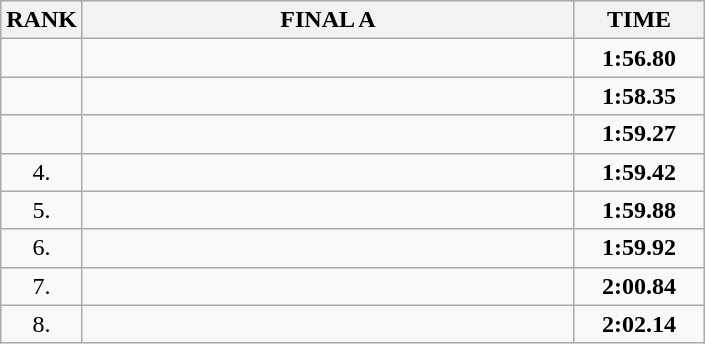<table class="wikitable">
<tr>
<th>RANK</th>
<th style="width: 20em">FINAL A</th>
<th style="width: 5em">TIME</th>
</tr>
<tr>
<td align="center"></td>
<td></td>
<td align="center"><strong>1:56.80</strong></td>
</tr>
<tr>
<td align="center"></td>
<td></td>
<td align="center"><strong>1:58.35</strong></td>
</tr>
<tr>
<td align="center"></td>
<td></td>
<td align="center"><strong>1:59.27</strong></td>
</tr>
<tr>
<td align="center">4.</td>
<td></td>
<td align="center"><strong>1:59.42</strong></td>
</tr>
<tr>
<td align="center">5.</td>
<td></td>
<td align="center"><strong>1:59.88</strong></td>
</tr>
<tr>
<td align="center">6.</td>
<td></td>
<td align="center"><strong>1:59.92</strong></td>
</tr>
<tr>
<td align="center">7.</td>
<td></td>
<td align="center"><strong>2:00.84</strong></td>
</tr>
<tr>
<td align="center">8.</td>
<td></td>
<td align="center"><strong>2:02.14</strong></td>
</tr>
</table>
